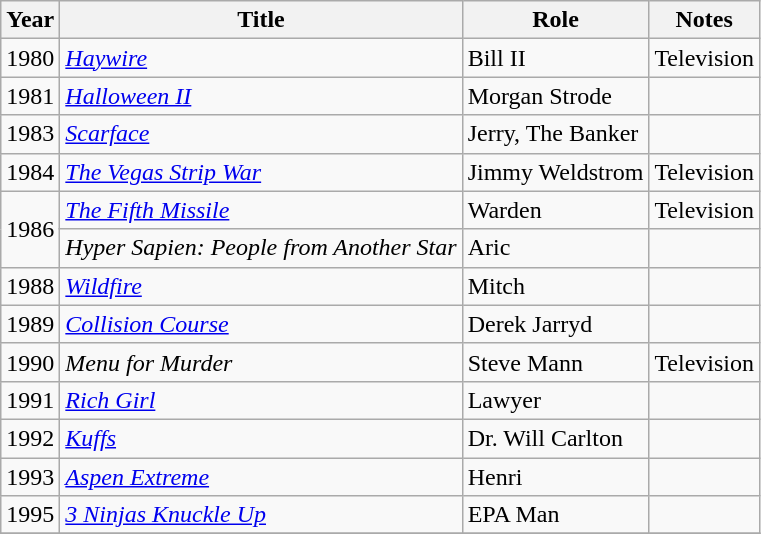<table class="wikitable">
<tr>
<th>Year</th>
<th>Title</th>
<th>Role</th>
<th>Notes</th>
</tr>
<tr>
<td>1980</td>
<td><em><a href='#'>Haywire</a></em></td>
<td>Bill II</td>
<td>Television</td>
</tr>
<tr>
<td>1981</td>
<td><em><a href='#'>Halloween II</a></em></td>
<td>Morgan Strode</td>
<td></td>
</tr>
<tr>
<td>1983</td>
<td><em><a href='#'>Scarface</a></em></td>
<td>Jerry, The Banker</td>
<td></td>
</tr>
<tr>
<td>1984</td>
<td><em><a href='#'>The Vegas Strip War</a></em></td>
<td>Jimmy Weldstrom</td>
<td>Television</td>
</tr>
<tr>
<td rowspan="2">1986</td>
<td><em><a href='#'>The Fifth Missile</a></em></td>
<td>Warden</td>
<td>Television</td>
</tr>
<tr>
<td><em>Hyper Sapien: People from Another Star</em></td>
<td>Aric</td>
<td></td>
</tr>
<tr>
<td>1988</td>
<td><em><a href='#'>Wildfire</a></em></td>
<td>Mitch</td>
<td></td>
</tr>
<tr>
<td>1989</td>
<td><em><a href='#'>Collision Course</a></em></td>
<td>Derek Jarryd</td>
<td></td>
</tr>
<tr>
<td>1990</td>
<td><em>Menu for Murder</em></td>
<td>Steve Mann</td>
<td>Television</td>
</tr>
<tr>
<td>1991</td>
<td><em><a href='#'>Rich Girl</a></em></td>
<td>Lawyer</td>
<td></td>
</tr>
<tr>
<td>1992</td>
<td><em><a href='#'>Kuffs</a></em></td>
<td>Dr. Will Carlton</td>
<td></td>
</tr>
<tr>
<td>1993</td>
<td><em><a href='#'>Aspen Extreme</a></em></td>
<td>Henri</td>
<td></td>
</tr>
<tr>
<td>1995</td>
<td><em><a href='#'>3 Ninjas Knuckle Up</a></em></td>
<td>EPA Man</td>
<td></td>
</tr>
<tr>
</tr>
</table>
